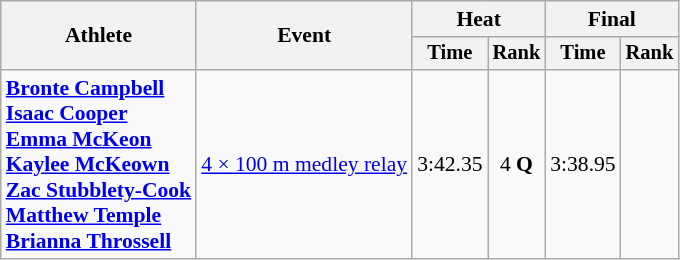<table class=wikitable style=font-size:90%>
<tr>
<th rowspan=2>Athlete</th>
<th rowspan=2>Event</th>
<th colspan=2>Heat</th>
<th colspan=2>Final</th>
</tr>
<tr style=font-size:95%>
<th>Time</th>
<th>Rank</th>
<th>Time</th>
<th>Rank</th>
</tr>
<tr align=center>
<td align=left><strong><a href='#'>Bronte Campbell</a><br><a href='#'>Isaac Cooper</a><br><a href='#'>Emma McKeon</a><br><a href='#'>Kaylee McKeown</a><br><a href='#'>Zac Stubblety-Cook</a><br><a href='#'>Matthew Temple</a><br><a href='#'>Brianna Throssell</a></strong></td>
<td align=left><a href='#'>4 × 100 m medley relay</a></td>
<td>3:42.35</td>
<td>4 <strong>Q</strong></td>
<td>3:38.95</td>
<td></td>
</tr>
</table>
